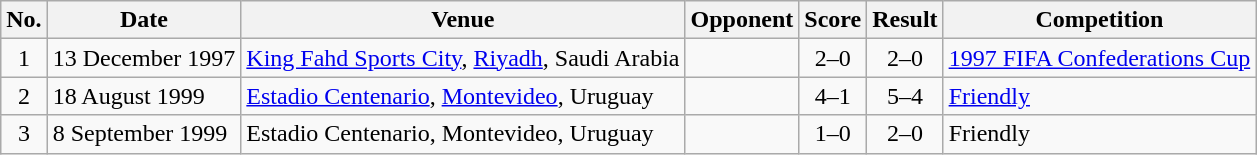<table class="wikitable sortable">
<tr>
<th scope="col">No.</th>
<th scope="col">Date</th>
<th scope="col">Venue</th>
<th scope="col">Opponent</th>
<th scope="col">Score</th>
<th scope="col">Result</th>
<th scope="col">Competition</th>
</tr>
<tr>
<td align="center">1</td>
<td>13 December 1997</td>
<td><a href='#'>King Fahd Sports City</a>, <a href='#'>Riyadh</a>, Saudi Arabia</td>
<td></td>
<td align="center">2–0</td>
<td align="center">2–0</td>
<td><a href='#'>1997 FIFA Confederations Cup</a></td>
</tr>
<tr>
<td align="center">2</td>
<td>18 August 1999</td>
<td><a href='#'>Estadio Centenario</a>, <a href='#'>Montevideo</a>, Uruguay</td>
<td></td>
<td align="center">4–1</td>
<td align="center">5–4</td>
<td><a href='#'>Friendly</a></td>
</tr>
<tr>
<td align="center">3</td>
<td>8 September 1999</td>
<td>Estadio Centenario, Montevideo, Uruguay</td>
<td></td>
<td align="center">1–0</td>
<td align="center">2–0</td>
<td>Friendly</td>
</tr>
</table>
